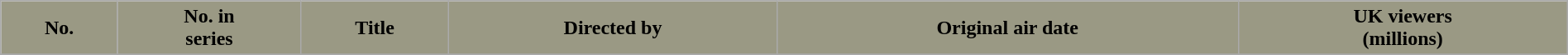<table class="wikitable plainrowheaders" style="width: 100%; margin-right: 0;">
<tr>
<th style="background:#9A9984; color:#000;">No.</th>
<th style="background:#9A9984; color:#000;">No. in<br>series</th>
<th style="background:#9A9984; color:#000;">Title</th>
<th style="background:#9A9984; color:#000;">Directed by</th>
<th style="background:#9A9984; color:#000;">Original air date</th>
<th style="background:#9A9984; color:#000;">UK viewers<br>(millions)</th>
</tr>
<tr>
</tr>
</table>
